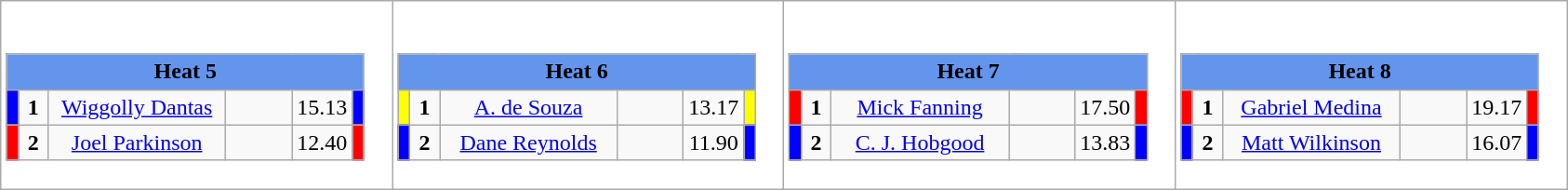<table class="wikitable" style="background:#fff;">
<tr>
<td style="margin: 1em auto;"><div><br><table class="wikitable">
<tr>
<td colspan="6"  style="text-align:center; background:#6495ed;"><strong>Heat 5</strong></td>
</tr>
<tr>
<td style="width:01px; background: #00f;"></td>
<td style="width:14px; text-align:center;"><strong>1</strong></td>
<td style="width:120px; text-align:center;"><a href='#'>Wiggolly Dantas</a></td>
<td style="width:40px; text-align:center;"></td>
<td style="width:20px; text-align:center;">15.13</td>
<td style="width:01px; background: #00f;"></td>
</tr>
<tr>
<td style="width:01px; background: #f00;"></td>
<td style="width:14px; text-align:center;"><strong>2</strong></td>
<td style="width:120px; text-align:center;"><a href='#'>Joel Parkinson</a></td>
<td style="width:40px; text-align:center;"></td>
<td style="width:20px; text-align:center;">12.40</td>
<td style="width:01px; background: #f00;"></td>
</tr>
</table>
</div></td>
<td style="margin: 1em auto;"><div><br><table class="wikitable">
<tr>
<td colspan="6"  style="text-align:center; background:#6495ed;"><strong>Heat 6</strong></td>
</tr>
<tr>
<td style="width:01px; background: #ff0;"></td>
<td style="width:14px; text-align:center;"><strong>1</strong></td>
<td style="width:120px; text-align:center;"><a href='#'>A. de Souza</a></td>
<td style="width:40px; text-align:center;"></td>
<td style="width:20px; text-align:center;">13.17</td>
<td style="width:01px; background: #ff0;"></td>
</tr>
<tr>
<td style="width:01px; background: #00f;"></td>
<td style="width:14px; text-align:center;"><strong>2</strong></td>
<td style="width:120px; text-align:center;"><a href='#'>Dane Reynolds</a></td>
<td style="width:40px; text-align:center;"></td>
<td style="width:20px; text-align:center;">11.90</td>
<td style="width:01px; background: #00f;"></td>
</tr>
</table>
</div></td>
<td style="margin: 1em auto;"><div><br><table class="wikitable">
<tr>
<td colspan="6"  style="text-align:center; background:#6495ed;"><strong>Heat 7</strong></td>
</tr>
<tr>
<td style="width:01px; background: #f00;"></td>
<td style="width:14px; text-align:center;"><strong>1</strong></td>
<td style="width:120px; text-align:center;"><a href='#'>Mick Fanning</a></td>
<td style="width:40px; text-align:center;"></td>
<td style="width:20px; text-align:center;">17.50</td>
<td style="width:01px; background: #f00;"></td>
</tr>
<tr>
<td style="width:01px; background: #00f;"></td>
<td style="width:14px; text-align:center;"><strong>2</strong></td>
<td style="width:120px; text-align:center;"><a href='#'>C. J. Hobgood</a></td>
<td style="width:40px; text-align:center;"></td>
<td style="width:20px; text-align:center;">13.83</td>
<td style="width:01px; background: #00f;"></td>
</tr>
</table>
</div></td>
<td style="margin: 1em auto;"><div><br><table class="wikitable">
<tr>
<td colspan="6"  style="text-align:center; background:#6495ed;"><strong>Heat 8</strong></td>
</tr>
<tr>
<td style="width:01px; background: #f00;"></td>
<td style="width:14px; text-align:center;"><strong>1</strong></td>
<td style="width:120px; text-align:center;"><a href='#'>Gabriel Medina</a></td>
<td style="width:40px; text-align:center;"></td>
<td style="width:20px; text-align:center;">19.17</td>
<td style="width:01px; background: #f00;"></td>
</tr>
<tr>
<td style="width:01px; background: #00f;"></td>
<td style="width:14px; text-align:center;"><strong>2</strong></td>
<td style="width:120px; text-align:center;"><a href='#'>Matt Wilkinson</a></td>
<td style="width:40px; text-align:center;"></td>
<td style="width:20px; text-align:center;">16.07</td>
<td style="width:01px; background: #00f;"></td>
</tr>
</table>
</div></td>
</tr>
</table>
